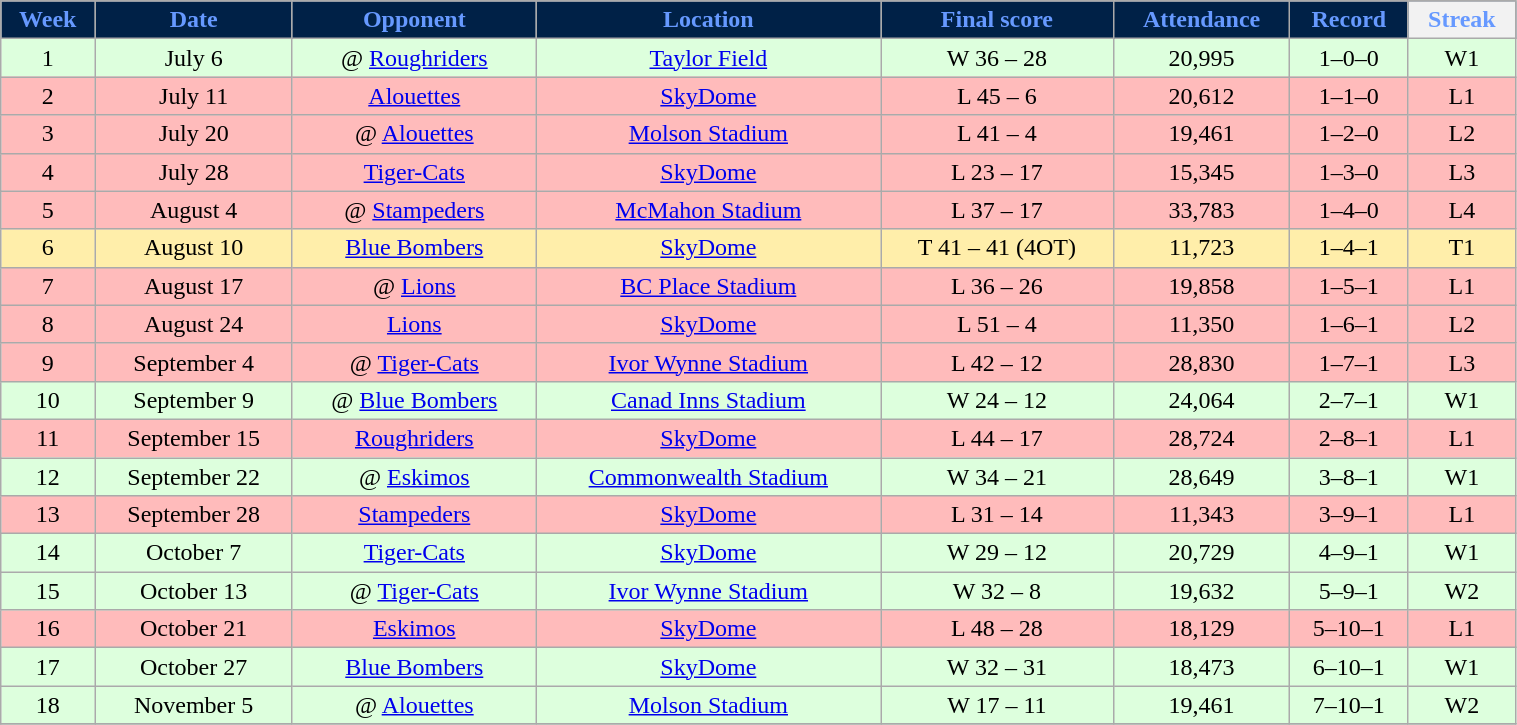<table class="wikitable" width="80%">
<tr align="center"  style="background:#002147;color:#6699FF;">
<td><strong>Week</strong></td>
<td><strong>Date</strong></td>
<td><strong>Opponent</strong></td>
<td><strong>Location</strong></td>
<td><strong>Final score</strong></td>
<td><strong>Attendance</strong></td>
<td><strong>Record</strong></td>
<th>Streak</th>
</tr>
<tr align="center" bgcolor="#ddffdd">
<td>1</td>
<td>July 6</td>
<td>@ <a href='#'>Roughriders</a></td>
<td><a href='#'>Taylor Field</a></td>
<td>W 36 – 28</td>
<td>20,995</td>
<td>1–0–0</td>
<td>W1</td>
</tr>
<tr align="center" bgcolor="#ffbbbb">
<td>2</td>
<td>July 11</td>
<td><a href='#'>Alouettes</a></td>
<td><a href='#'>SkyDome</a></td>
<td>L 45 – 6</td>
<td>20,612</td>
<td>1–1–0</td>
<td>L1</td>
</tr>
<tr align="center" bgcolor="#ffbbbb">
<td>3</td>
<td>July 20</td>
<td>@ <a href='#'>Alouettes</a></td>
<td><a href='#'>Molson Stadium</a></td>
<td>L 41 – 4</td>
<td>19,461</td>
<td>1–2–0</td>
<td>L2</td>
</tr>
<tr align="center" bgcolor="#ffbbbb">
<td>4</td>
<td>July 28</td>
<td><a href='#'>Tiger-Cats</a></td>
<td><a href='#'>SkyDome</a></td>
<td>L 23 – 17</td>
<td>15,345</td>
<td>1–3–0</td>
<td>L3</td>
</tr>
<tr align="center" bgcolor="#ffbbbb">
<td>5</td>
<td>August 4</td>
<td>@ <a href='#'>Stampeders</a></td>
<td><a href='#'>McMahon Stadium</a></td>
<td>L 37 – 17</td>
<td>33,783</td>
<td>1–4–0</td>
<td>L4</td>
</tr>
<tr align="center" bgcolor="#ffeeaa">
<td>6</td>
<td>August 10</td>
<td><a href='#'>Blue Bombers</a></td>
<td><a href='#'>SkyDome</a></td>
<td>T 41 – 41 (4OT)</td>
<td>11,723</td>
<td>1–4–1</td>
<td>T1</td>
</tr>
<tr align="center" bgcolor="#ffbbbb">
<td>7</td>
<td>August 17</td>
<td>@ <a href='#'>Lions</a></td>
<td><a href='#'>BC Place Stadium</a></td>
<td>L 36 – 26</td>
<td>19,858</td>
<td>1–5–1</td>
<td>L1</td>
</tr>
<tr align="center" bgcolor="#ffbbbb">
<td>8</td>
<td>August 24</td>
<td><a href='#'>Lions</a></td>
<td><a href='#'>SkyDome</a></td>
<td>L 51 – 4</td>
<td>11,350</td>
<td>1–6–1</td>
<td>L2</td>
</tr>
<tr align="center" bgcolor="#ffbbbb">
<td>9</td>
<td>September 4</td>
<td>@ <a href='#'>Tiger-Cats</a></td>
<td><a href='#'>Ivor Wynne Stadium</a></td>
<td>L 42 – 12</td>
<td>28,830</td>
<td>1–7–1</td>
<td>L3</td>
</tr>
<tr align="center" bgcolor="#ddffdd">
<td>10</td>
<td>September 9</td>
<td>@ <a href='#'>Blue Bombers</a></td>
<td><a href='#'>Canad Inns Stadium</a></td>
<td>W 24 – 12</td>
<td>24,064</td>
<td>2–7–1</td>
<td>W1</td>
</tr>
<tr align="center" bgcolor="#ffbbbb">
<td>11</td>
<td>September 15</td>
<td><a href='#'>Roughriders</a></td>
<td><a href='#'>SkyDome</a></td>
<td>L 44 – 17</td>
<td>28,724</td>
<td>2–8–1</td>
<td>L1</td>
</tr>
<tr align="center" bgcolor="#ddffdd">
<td>12</td>
<td>September 22</td>
<td>@ <a href='#'>Eskimos</a></td>
<td><a href='#'>Commonwealth Stadium</a></td>
<td>W 34 – 21</td>
<td>28,649</td>
<td>3–8–1</td>
<td>W1</td>
</tr>
<tr align="center" bgcolor="#ffbbbb">
<td>13</td>
<td>September 28</td>
<td><a href='#'>Stampeders</a></td>
<td><a href='#'>SkyDome</a></td>
<td>L 31 – 14</td>
<td>11,343</td>
<td>3–9–1</td>
<td>L1</td>
</tr>
<tr align="center" bgcolor="#ddffdd">
<td>14</td>
<td>October 7</td>
<td><a href='#'>Tiger-Cats</a></td>
<td><a href='#'>SkyDome</a></td>
<td>W 29 – 12</td>
<td>20,729</td>
<td>4–9–1</td>
<td>W1</td>
</tr>
<tr align="center" bgcolor="#ddffdd">
<td>15</td>
<td>October 13</td>
<td>@ <a href='#'>Tiger-Cats</a></td>
<td><a href='#'>Ivor Wynne Stadium</a></td>
<td>W 32 – 8</td>
<td>19,632</td>
<td>5–9–1</td>
<td>W2</td>
</tr>
<tr align="center" bgcolor="#ffbbbb">
<td>16</td>
<td>October 21</td>
<td><a href='#'>Eskimos</a></td>
<td><a href='#'>SkyDome</a></td>
<td>L 48 – 28</td>
<td>18,129</td>
<td>5–10–1</td>
<td>L1</td>
</tr>
<tr align="center" bgcolor="#ddffdd">
<td>17</td>
<td>October 27</td>
<td><a href='#'>Blue Bombers</a></td>
<td><a href='#'>SkyDome</a></td>
<td>W 32 – 31</td>
<td>18,473</td>
<td>6–10–1</td>
<td>W1</td>
</tr>
<tr align="center" bgcolor="#ddffdd">
<td>18</td>
<td>November 5</td>
<td>@ <a href='#'>Alouettes</a></td>
<td><a href='#'>Molson Stadium</a></td>
<td>W 17 – 11</td>
<td>19,461</td>
<td>7–10–1</td>
<td>W2</td>
</tr>
<tr>
</tr>
</table>
